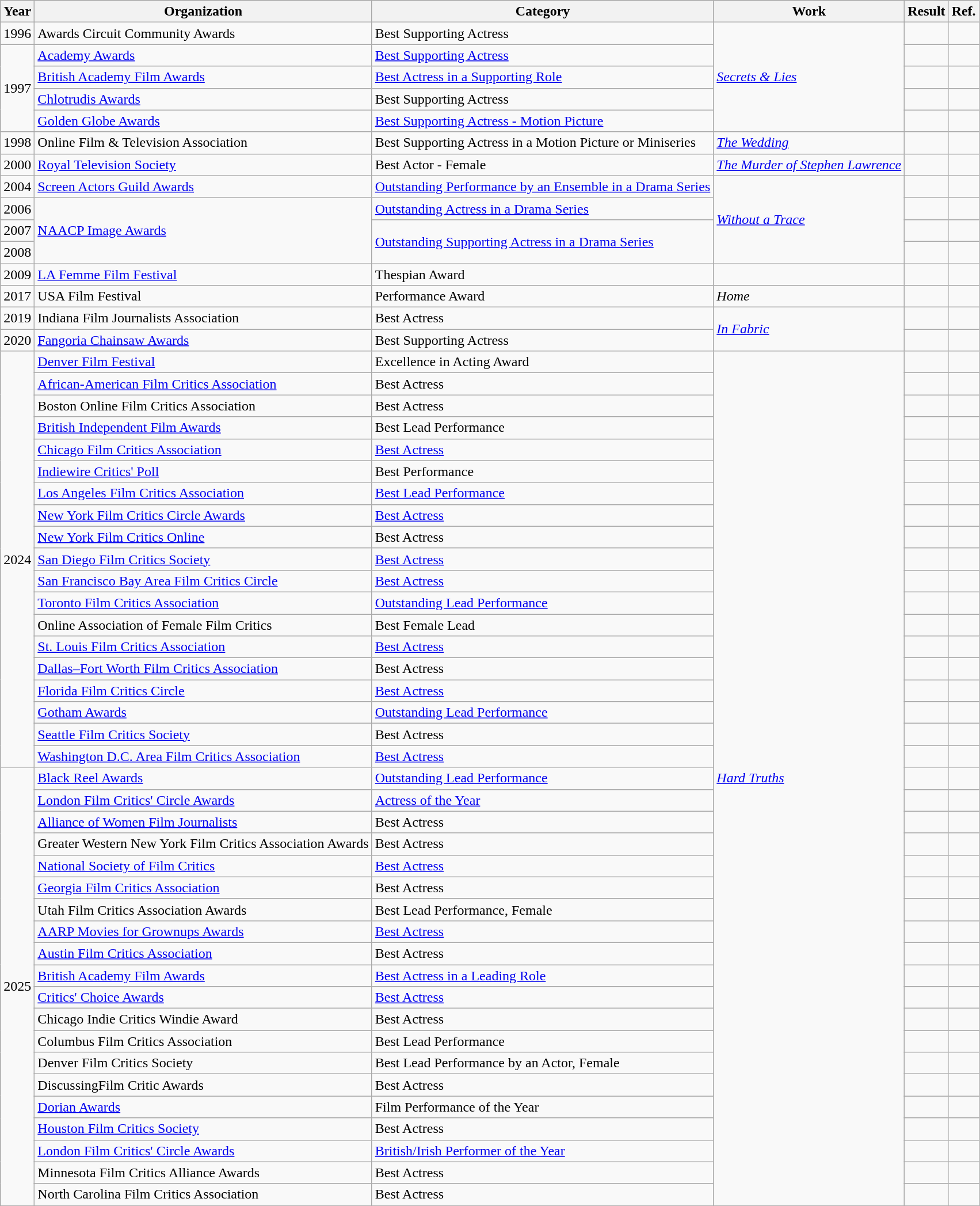<table class="wikitable sortable">
<tr>
<th>Year</th>
<th>Organization</th>
<th>Category</th>
<th>Work</th>
<th>Result</th>
<th>Ref.</th>
</tr>
<tr>
<td style="text-align:center;">1996</td>
<td>Awards Circuit Community Awards</td>
<td>Best Supporting Actress</td>
<td rowspan="5"><em><a href='#'>Secrets & Lies</a></em></td>
<td></td>
<td></td>
</tr>
<tr>
<td rowspan="4" style="text-align:center;">1997</td>
<td><a href='#'>Academy Awards</a></td>
<td><a href='#'>Best Supporting Actress</a></td>
<td></td>
<td style="text-align:center;"></td>
</tr>
<tr>
<td><a href='#'>British Academy Film Awards</a></td>
<td><a href='#'>Best Actress in a Supporting Role</a></td>
<td></td>
<td></td>
</tr>
<tr>
<td><a href='#'>Chlotrudis Awards</a></td>
<td>Best Supporting Actress</td>
<td></td>
<td></td>
</tr>
<tr>
<td><a href='#'>Golden Globe Awards</a></td>
<td><a href='#'>Best Supporting Actress - Motion Picture</a></td>
<td></td>
<td align="center"></td>
</tr>
<tr>
<td style="text-align:center;">1998</td>
<td>Online Film & Television Association</td>
<td>Best Supporting Actress in a Motion Picture or Miniseries</td>
<td><em><a href='#'>The Wedding</a></em></td>
<td></td>
<td></td>
</tr>
<tr>
<td style="text-align:center;">2000</td>
<td><a href='#'>Royal Television Society</a></td>
<td>Best Actor - Female</td>
<td><em><a href='#'>The Murder of Stephen Lawrence</a></em></td>
<td></td>
<td></td>
</tr>
<tr>
<td style="text-align:center;">2004</td>
<td><a href='#'>Screen Actors Guild Awards</a></td>
<td><a href='#'>Outstanding Performance by an Ensemble in a Drama Series</a></td>
<td rowspan="4"><em><a href='#'>Without a Trace</a></em></td>
<td></td>
<td align="center"></td>
</tr>
<tr>
<td style="text-align:center;">2006</td>
<td rowspan="3"><a href='#'>NAACP Image Awards</a></td>
<td><a href='#'>Outstanding Actress in a Drama Series</a></td>
<td></td>
<td></td>
</tr>
<tr>
<td style="text-align:center;">2007</td>
<td rowspan="2"><a href='#'>Outstanding Supporting Actress in a Drama Series</a></td>
<td></td>
<td></td>
</tr>
<tr>
<td style="text-align:center;">2008</td>
<td></td>
<td></td>
</tr>
<tr>
<td style="text-align:center;">2009</td>
<td><a href='#'>LA Femme Film Festival</a></td>
<td>Thespian Award</td>
<td></td>
<td></td>
<td></td>
</tr>
<tr>
<td style="text-align:center;">2017</td>
<td>USA Film Festival</td>
<td>Performance Award</td>
<td><em>Home</em></td>
<td></td>
<td></td>
</tr>
<tr>
<td style="text-align:center;">2019</td>
<td>Indiana Film Journalists Association</td>
<td>Best Actress</td>
<td rowspan="2"><em><a href='#'>In Fabric</a></em></td>
<td></td>
<td></td>
</tr>
<tr>
<td style="text-align:center;">2020</td>
<td><a href='#'>Fangoria Chainsaw Awards</a></td>
<td>Best Supporting Actress</td>
<td></td>
<td></td>
</tr>
<tr>
<td rowspan="19" style="text-align:center;">2024</td>
<td><a href='#'>Denver Film Festival</a></td>
<td>Excellence in Acting Award</td>
<td rowspan="39"><em><a href='#'>Hard Truths</a></em></td>
<td></td>
<td style="text-align:center;"></td>
</tr>
<tr>
<td><a href='#'>African-American Film Critics Association</a></td>
<td>Best Actress</td>
<td></td>
<td style="text-align:center;"></td>
</tr>
<tr>
<td>Boston Online Film Critics Association</td>
<td>Best Actress</td>
<td></td>
<td style="text-align:center;"></td>
</tr>
<tr>
<td><a href='#'>British Independent Film Awards</a></td>
<td>Best Lead Performance</td>
<td></td>
<td style="text-align:center;"></td>
</tr>
<tr>
<td><a href='#'>Chicago Film Critics Association</a></td>
<td><a href='#'>Best Actress</a></td>
<td></td>
<td style="text-align: center;"></td>
</tr>
<tr>
<td><a href='#'>Indiewire Critics' Poll</a></td>
<td>Best Performance</td>
<td></td>
<td style="text-align:center;"></td>
</tr>
<tr>
<td><a href='#'>Los Angeles Film Critics Association</a></td>
<td><a href='#'>Best Lead Performance</a></td>
<td></td>
<td style="text-align:center;"></td>
</tr>
<tr>
<td><a href='#'>New York Film Critics Circle Awards</a></td>
<td><a href='#'>Best Actress</a></td>
<td></td>
<td style="text-align:center;"></td>
</tr>
<tr>
<td><a href='#'>New York Film Critics Online</a></td>
<td>Best Actress</td>
<td></td>
<td style="text-align:center;"></td>
</tr>
<tr>
<td><a href='#'>San Diego Film Critics Society</a></td>
<td><a href='#'>Best Actress</a></td>
<td></td>
<td align="center"></td>
</tr>
<tr>
<td><a href='#'>San Francisco Bay Area Film Critics Circle</a></td>
<td><a href='#'>Best Actress</a></td>
<td></td>
<td align="center"></td>
</tr>
<tr>
<td><a href='#'>Toronto Film Critics Association</a></td>
<td><a href='#'>Outstanding Lead Performance</a></td>
<td></td>
<td align="center"></td>
</tr>
<tr>
<td>Online Association of Female Film Critics</td>
<td>Best Female Lead</td>
<td></td>
<td style="text-align:center;"></td>
</tr>
<tr>
<td><a href='#'>St. Louis Film Critics Association</a></td>
<td><a href='#'>Best Actress</a></td>
<td></td>
<td style="text-align:center;"></td>
</tr>
<tr>
<td><a href='#'>Dallas–Fort Worth Film Critics Association</a></td>
<td>Best Actress</td>
<td></td>
<td style="text-align: center;"></td>
</tr>
<tr>
<td><a href='#'>Florida Film Critics Circle</a></td>
<td><a href='#'>Best Actress</a></td>
<td></td>
<td style="text-align:center;"></td>
</tr>
<tr>
<td><a href='#'>Gotham Awards</a></td>
<td><a href='#'>Outstanding Lead Performance</a></td>
<td></td>
<td style="text-align:center;"></td>
</tr>
<tr>
<td><a href='#'>Seattle Film Critics Society</a></td>
<td>Best Actress</td>
<td></td>
<td align="center"></td>
</tr>
<tr>
<td><a href='#'>Washington D.C. Area Film Critics Association</a></td>
<td><a href='#'>Best Actress</a></td>
<td></td>
<td align="center"></td>
</tr>
<tr>
<td rowspan="20" align="center">2025</td>
<td><a href='#'>Black Reel Awards</a></td>
<td><a href='#'>Outstanding Lead Performance</a></td>
<td></td>
<td style="text-align:center;"></td>
</tr>
<tr>
<td><a href='#'>London Film Critics' Circle Awards</a></td>
<td><a href='#'>Actress of the Year</a></td>
<td></td>
<td style="text-align:center;"></td>
</tr>
<tr>
<td><a href='#'>Alliance of Women Film Journalists</a></td>
<td>Best Actress</td>
<td></td>
<td style="text-align:center;"></td>
</tr>
<tr>
<td>Greater Western New York Film Critics Association Awards</td>
<td>Best Actress</td>
<td></td>
<td style="text-align:center;"></td>
</tr>
<tr>
<td><a href='#'>National Society of Film Critics</a></td>
<td><a href='#'>Best Actress</a></td>
<td></td>
<td style="text-align:center;"></td>
</tr>
<tr>
<td><a href='#'>Georgia Film Critics Association</a></td>
<td>Best Actress</td>
<td></td>
<td style="text-align:center;"></td>
</tr>
<tr>
<td>Utah Film Critics Association Awards</td>
<td>Best Lead Performance, Female</td>
<td></td>
<td style="text-align:center;"></td>
</tr>
<tr>
<td><a href='#'>AARP Movies for Grownups Awards</a></td>
<td><a href='#'>Best Actress</a></td>
<td></td>
<td style="text-align:center;"></td>
</tr>
<tr>
<td><a href='#'>Austin Film Critics Association</a></td>
<td>Best Actress</td>
<td></td>
<td style="text-align:center;"></td>
</tr>
<tr>
<td><a href='#'>British Academy Film Awards</a></td>
<td><a href='#'>Best Actress in a Leading Role</a></td>
<td></td>
<td style="text-align:center;"></td>
</tr>
<tr>
<td><a href='#'>Critics' Choice Awards</a></td>
<td><a href='#'>Best Actress</a></td>
<td></td>
<td style="text-align:center;"></td>
</tr>
<tr>
<td>Chicago Indie Critics Windie Award</td>
<td>Best Actress</td>
<td></td>
<td style="text-align:center;"></td>
</tr>
<tr>
<td>Columbus Film Critics Association</td>
<td>Best Lead Performance</td>
<td></td>
<td style="text-align:center;"></td>
</tr>
<tr>
<td>Denver Film Critics Society</td>
<td>Best Lead Performance by an Actor, Female</td>
<td></td>
<td style="text-align:center;"></td>
</tr>
<tr>
<td>DiscussingFilm Critic Awards</td>
<td>Best Actress</td>
<td></td>
<td style="text-align:center;"></td>
</tr>
<tr>
<td><a href='#'>Dorian Awards</a></td>
<td>Film Performance of the Year</td>
<td></td>
<td style="text-align:center;"></td>
</tr>
<tr>
<td><a href='#'>Houston Film Critics Society</a></td>
<td>Best Actress</td>
<td></td>
<td style="text-align:center;"></td>
</tr>
<tr>
<td><a href='#'>London Film Critics' Circle Awards</a></td>
<td><a href='#'>British/Irish Performer of the Year</a></td>
<td></td>
<td style="text-align:center;"></td>
</tr>
<tr>
<td>Minnesota Film Critics Alliance Awards</td>
<td>Best Actress</td>
<td></td>
<td style="text-align:center;"></td>
</tr>
<tr>
<td>North Carolina Film Critics Association</td>
<td>Best Actress</td>
<td></td>
<td style="text-align:center;"></td>
</tr>
<tr>
</tr>
</table>
